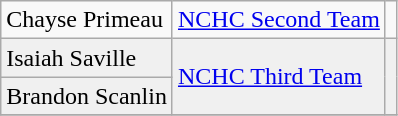<table class="wikitable">
<tr>
<td>Chayse Primeau</td>
<td><a href='#'>NCHC Second Team</a></td>
<td></td>
</tr>
<tr bgcolor=f0f0f0>
<td>Isaiah Saville</td>
<td rowspan=2><a href='#'>NCHC Third Team</a></td>
<td rowspan=2></td>
</tr>
<tr bgcolor=f0f0f0>
<td>Brandon Scanlin</td>
</tr>
<tr>
</tr>
</table>
